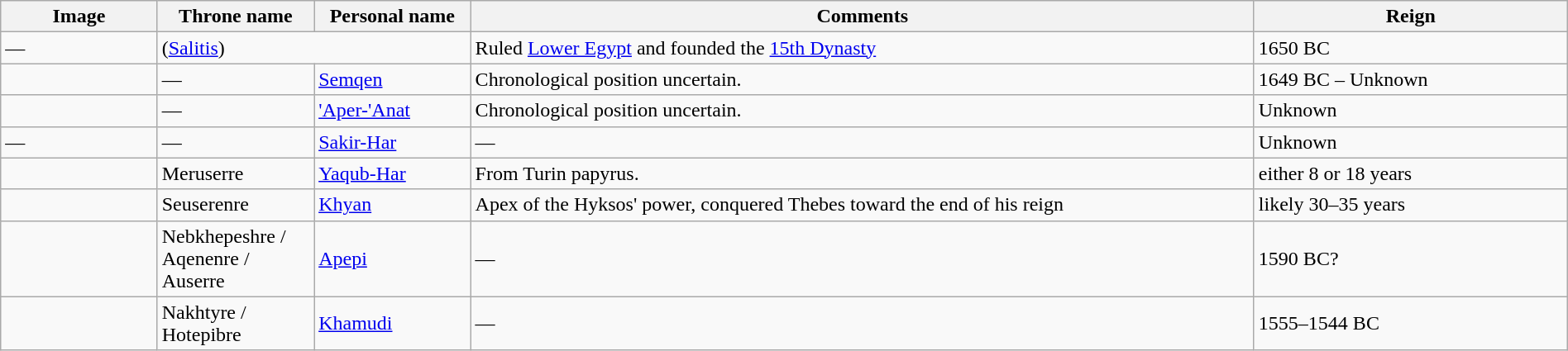<table class="wikitable" width="100%">
<tr>
<th width="10%">Image</th>
<th width="10%">Throne name</th>
<th width="10%">Personal name</th>
<th width="50%">Comments</th>
<th width="20%">Reign</th>
</tr>
<tr>
<td>—</td>
<td colspan="2">(<a href='#'>Salitis</a>)</td>
<td>Ruled <a href='#'>Lower Egypt</a> and founded the <a href='#'>15th Dynasty</a></td>
<td> 1650 BC</td>
</tr>
<tr>
<td></td>
<td>—</td>
<td><a href='#'>Semqen</a></td>
<td>Chronological position uncertain.</td>
<td>1649 BC – Unknown</td>
</tr>
<tr>
<td></td>
<td>—</td>
<td><a href='#'>'Aper-'Anat</a></td>
<td>Chronological position uncertain.</td>
<td>Unknown</td>
</tr>
<tr>
<td>—</td>
<td>—</td>
<td><a href='#'>Sakir-Har</a></td>
<td>—</td>
<td>Unknown</td>
</tr>
<tr>
<td></td>
<td>Meruserre</td>
<td><a href='#'>Yaqub-Har</a></td>
<td>From Turin papyrus.</td>
<td>either 8 or 18 years</td>
</tr>
<tr>
<td></td>
<td>Seuserenre</td>
<td><a href='#'>Khyan</a></td>
<td>Apex of the Hyksos' power, conquered Thebes toward the end of his reign</td>
<td>likely 30–35 years</td>
</tr>
<tr>
<td></td>
<td>Nebkhepeshre / Aqenenre / Auserre</td>
<td><a href='#'>Apepi</a></td>
<td>—</td>
<td>1590 BC?</td>
</tr>
<tr>
<td></td>
<td>Nakhtyre / Hotepibre</td>
<td><a href='#'>Khamudi</a></td>
<td>—</td>
<td>1555–1544 BC</td>
</tr>
</table>
